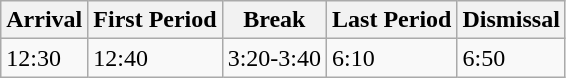<table class="wikitable">
<tr>
<th>Arrival</th>
<th>First Period</th>
<th>Break</th>
<th>Last Period</th>
<th>Dismissal</th>
</tr>
<tr>
<td>12:30</td>
<td>12:40</td>
<td>3:20-3:40</td>
<td>6:10</td>
<td>6:50</td>
</tr>
</table>
